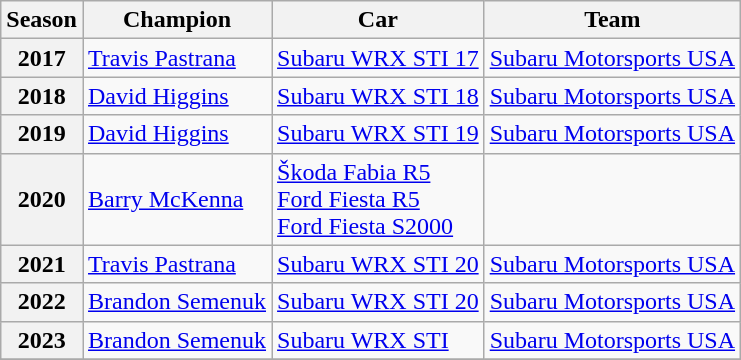<table class="wikitable">
<tr>
<th>Season</th>
<th>Champion</th>
<th>Car</th>
<th>Team</th>
</tr>
<tr>
<th>2017</th>
<td> <a href='#'>Travis Pastrana</a></td>
<td><a href='#'>Subaru WRX STI 17</a></td>
<td><a href='#'>Subaru Motorsports USA</a></td>
</tr>
<tr>
<th>2018</th>
<td> <a href='#'>David Higgins</a></td>
<td><a href='#'>Subaru WRX STI 18</a></td>
<td><a href='#'>Subaru Motorsports USA</a></td>
</tr>
<tr>
<th>2019</th>
<td> <a href='#'>David Higgins</a></td>
<td><a href='#'>Subaru WRX STI 19</a></td>
<td><a href='#'>Subaru Motorsports USA</a></td>
</tr>
<tr>
<th>2020</th>
<td> <a href='#'>Barry McKenna</a></td>
<td><a href='#'>Škoda Fabia R5</a><br><a href='#'>Ford Fiesta R5</a><br><a href='#'>Ford Fiesta S2000</a></td>
<td></td>
</tr>
<tr>
<th>2021</th>
<td> <a href='#'>Travis Pastrana</a></td>
<td><a href='#'>Subaru WRX STI 20</a></td>
<td><a href='#'>Subaru Motorsports USA</a></td>
</tr>
<tr>
<th>2022</th>
<td> <a href='#'>Brandon Semenuk</a></td>
<td><a href='#'>Subaru WRX STI 20</a></td>
<td><a href='#'>Subaru Motorsports USA</a></td>
</tr>
<tr>
<th>2023</th>
<td> <a href='#'>Brandon Semenuk</a></td>
<td><a href='#'>Subaru WRX STI</a></td>
<td><a href='#'>Subaru Motorsports USA</a></td>
</tr>
<tr>
</tr>
</table>
